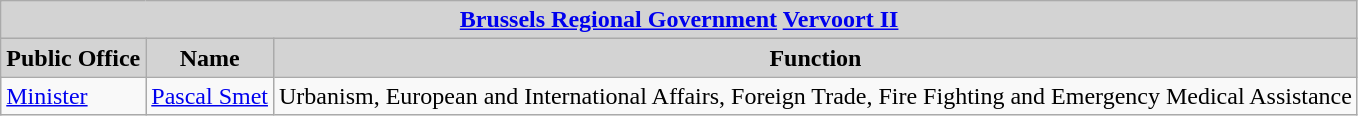<table class="wikitable">
<tr>
<th style="background:LightGrey;" colspan="3"><a href='#'>Brussels Regional Government</a> <a href='#'>Vervoort II</a></th>
</tr>
<tr>
<th style="background:LightGrey;">Public Office</th>
<th style="background:LightGrey;">Name</th>
<th style="background:LightGrey;">Function</th>
</tr>
<tr>
<td><a href='#'>Minister</a></td>
<td><a href='#'>Pascal Smet</a></td>
<td>Urbanism, European and International Affairs, Foreign Trade, Fire Fighting and Emergency Medical Assistance</td>
</tr>
</table>
